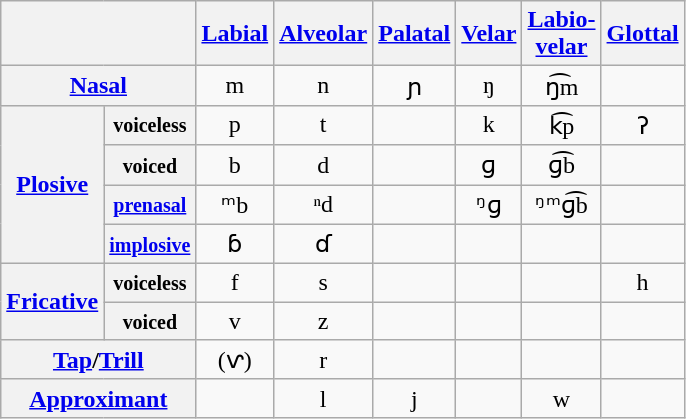<table class="wikitable" style=text-align:center>
<tr>
<th colspan="2"></th>
<th><a href='#'>Labial</a></th>
<th><a href='#'>Alveolar</a></th>
<th><a href='#'>Palatal</a></th>
<th><a href='#'>Velar</a></th>
<th><a href='#'>Labio-<br>velar</a></th>
<th><a href='#'>Glottal</a></th>
</tr>
<tr>
<th colspan="2"><a href='#'>Nasal</a></th>
<td>m</td>
<td>n</td>
<td>ɲ</td>
<td>ŋ</td>
<td>ŋ͡m</td>
<td></td>
</tr>
<tr>
<th rowspan="4"><a href='#'>Plosive</a></th>
<th><small>voiceless</small></th>
<td>p</td>
<td>t</td>
<td></td>
<td>k</td>
<td>k͡p</td>
<td>ʔ</td>
</tr>
<tr>
<th><small>voiced</small></th>
<td>b</td>
<td>d</td>
<td></td>
<td>ɡ</td>
<td>ɡ͡b</td>
<td></td>
</tr>
<tr>
<th><small><a href='#'>prenasal</a></small></th>
<td>ᵐb</td>
<td>ⁿd</td>
<td></td>
<td>ᵑɡ</td>
<td>ᵑᵐɡ͡b</td>
<td></td>
</tr>
<tr>
<th><small><a href='#'>implosive</a></small></th>
<td>ɓ</td>
<td>ɗ</td>
<td></td>
<td></td>
<td></td>
<td></td>
</tr>
<tr>
<th rowspan="2"><a href='#'>Fricative</a></th>
<th><small>voiceless</small></th>
<td>f</td>
<td>s</td>
<td></td>
<td></td>
<td></td>
<td>h</td>
</tr>
<tr>
<th><small>voiced</small></th>
<td>v</td>
<td>z</td>
<td></td>
<td></td>
<td></td>
<td></td>
</tr>
<tr>
<th colspan="2"><a href='#'>Tap</a>/<a href='#'>Trill</a></th>
<td>(ⱱ)</td>
<td>r</td>
<td></td>
<td></td>
<td></td>
<td></td>
</tr>
<tr>
<th colspan="2"><a href='#'>Approximant</a></th>
<td></td>
<td>l</td>
<td>j</td>
<td></td>
<td>w</td>
<td></td>
</tr>
</table>
